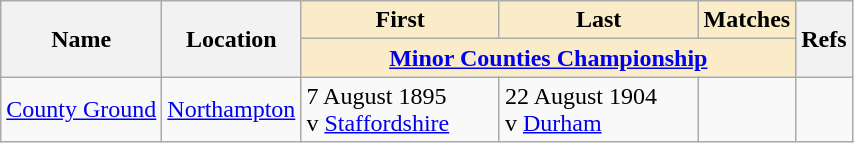<table class="wikitable sortable">
<tr>
<th rowspan="2">Name</th>
<th rowspan="2">Location</th>
<th width="125" class="unsortable" style="background:#faecc8">First</th>
<th width="125" class="unsortable" style="background:#faecc8">Last</th>
<th style="background:#faecc8">Matches</th>
<th rowspan="2" class="unsortable">Refs</th>
</tr>
<tr class="unsortable">
<th colspan="3" style="background:#faecc8"><a href='#'>Minor Counties Championship</a></th>
</tr>
<tr>
<td><a href='#'>County Ground</a><br></td>
<td><a href='#'>Northampton</a></td>
<td>7 August 1895<br>v <a href='#'>Staffordshire</a></td>
<td>22 August 1904<br>v <a href='#'>Durham</a></td>
<td></td>
<td></td>
</tr>
</table>
